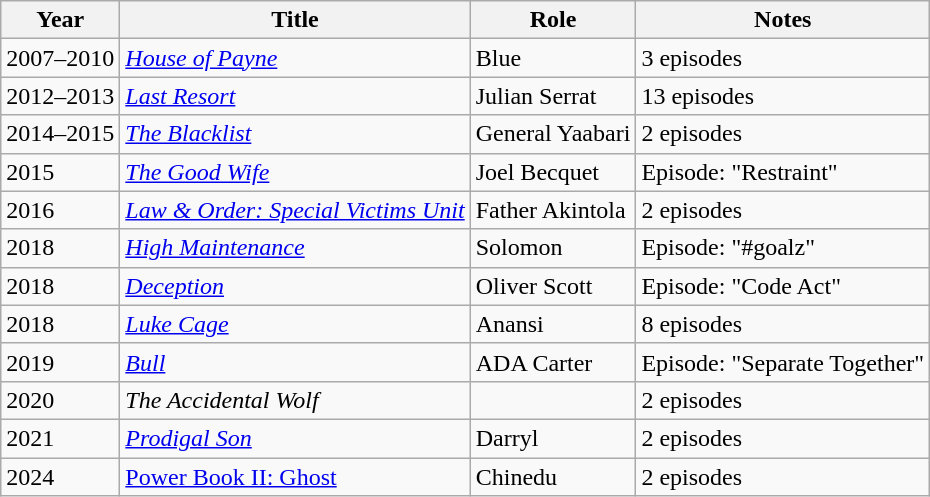<table class="wikitable sortable">
<tr>
<th>Year</th>
<th>Title</th>
<th>Role</th>
<th>Notes</th>
</tr>
<tr>
<td>2007–2010</td>
<td><em><a href='#'>House of Payne</a></em></td>
<td>Blue</td>
<td>3 episodes</td>
</tr>
<tr>
<td>2012–2013</td>
<td><em><a href='#'>Last Resort</a></em></td>
<td>Julian Serrat</td>
<td>13 episodes</td>
</tr>
<tr>
<td>2014–2015</td>
<td><em><a href='#'>The Blacklist</a></em></td>
<td>General Yaabari</td>
<td>2 episodes</td>
</tr>
<tr>
<td>2015</td>
<td><em><a href='#'>The Good Wife</a></em></td>
<td>Joel Becquet</td>
<td>Episode: "Restraint"</td>
</tr>
<tr>
<td>2016</td>
<td><em><a href='#'>Law & Order: Special Victims Unit</a></em></td>
<td>Father Akintola</td>
<td>2 episodes</td>
</tr>
<tr>
<td>2018</td>
<td><em><a href='#'>High Maintenance</a></em></td>
<td>Solomon</td>
<td>Episode: "#goalz"</td>
</tr>
<tr>
<td>2018</td>
<td><em><a href='#'>Deception</a></em></td>
<td>Oliver Scott</td>
<td>Episode: "Code Act"</td>
</tr>
<tr>
<td>2018</td>
<td><em><a href='#'>Luke Cage</a></em></td>
<td>Anansi</td>
<td>8 episodes</td>
</tr>
<tr>
<td>2019</td>
<td><a href='#'><em>Bull</em></a></td>
<td>ADA Carter</td>
<td>Episode: "Separate Together"</td>
</tr>
<tr>
<td>2020</td>
<td><em>The Accidental Wolf</em></td>
<td></td>
<td>2 episodes</td>
</tr>
<tr>
<td>2021</td>
<td><a href='#'><em>Prodigal Son</em></a></td>
<td>Darryl</td>
<td>2 episodes</td>
</tr>
<tr>
<td>2024</td>
<td><a href='#'>Power Book II: Ghost</a></td>
<td>Chinedu</td>
<td>2 episodes</td>
</tr>
</table>
